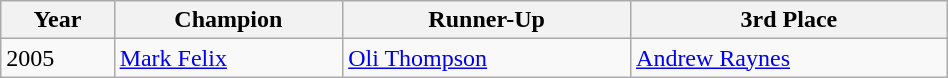<table class="wikitable" style="display: inline-table;width: 50%;">
<tr>
<th>Year</th>
<th>Champion</th>
<th>Runner-Up</th>
<th>3rd Place</th>
</tr>
<tr>
<td>2005</td>
<td> <a href='#'>Mark Felix</a></td>
<td> <a href='#'>Oli Thompson</a></td>
<td> <a href='#'>Andrew  Raynes</a></td>
</tr>
</table>
